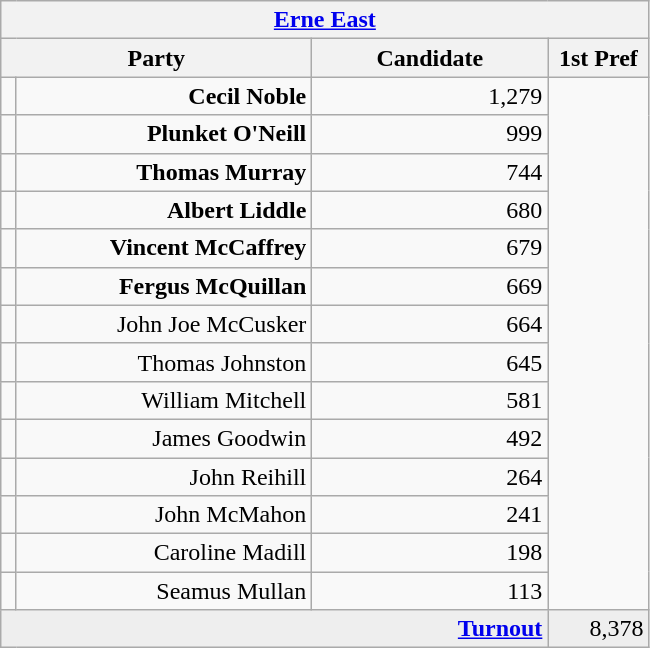<table class="wikitable">
<tr>
<th colspan="4" align="center"><a href='#'>Erne East</a></th>
</tr>
<tr>
<th colspan="2" align="center" width=200>Party</th>
<th width=150>Candidate</th>
<th width=60>1st Pref</th>
</tr>
<tr>
<td></td>
<td align="right"><strong>Cecil Noble</strong></td>
<td align="right">1,279</td>
</tr>
<tr>
<td></td>
<td align="right"><strong>Plunket O'Neill</strong></td>
<td align="right">999</td>
</tr>
<tr>
<td></td>
<td align="right"><strong>Thomas Murray</strong></td>
<td align="right">744</td>
</tr>
<tr>
<td></td>
<td align="right"><strong>Albert Liddle</strong></td>
<td align="right">680</td>
</tr>
<tr>
<td></td>
<td align="right"><strong>Vincent McCaffrey</strong></td>
<td align="right">679</td>
</tr>
<tr>
<td></td>
<td align="right"><strong>Fergus McQuillan</strong></td>
<td align="right">669</td>
</tr>
<tr>
<td></td>
<td align="right">John Joe McCusker</td>
<td align="right">664</td>
</tr>
<tr>
<td></td>
<td align="right">Thomas Johnston</td>
<td align="right">645</td>
</tr>
<tr>
<td></td>
<td align="right">William Mitchell</td>
<td align="right">581</td>
</tr>
<tr>
<td></td>
<td align="right">James Goodwin</td>
<td align="right">492</td>
</tr>
<tr>
<td></td>
<td align="right">John Reihill</td>
<td align="right">264</td>
</tr>
<tr>
<td></td>
<td align="right">John McMahon</td>
<td align="right">241</td>
</tr>
<tr>
<td></td>
<td align="right">Caroline Madill</td>
<td align="right">198</td>
</tr>
<tr>
<td></td>
<td align="right">Seamus Mullan</td>
<td align="right">113</td>
</tr>
<tr bgcolor="EEEEEE">
<td colspan=3 align="right"><strong><a href='#'>Turnout</a></strong></td>
<td align="right">8,378</td>
</tr>
</table>
